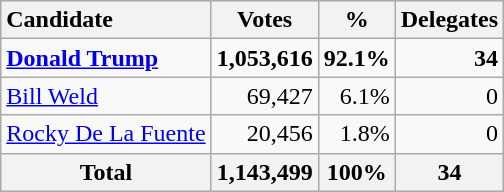<table class="wikitable sortable" style="text-align:right;">
<tr>
<th style="text-align:left;">Candidate</th>
<th>Votes</th>
<th>%</th>
<th>Delegates</th>
</tr>
<tr>
<td style="text-align:left;" data-sort-name="Trump, Donald"><strong><a href='#'>Donald Trump</a></strong></td>
<td><strong>1,053,616</strong></td>
<td><strong>92.1%</strong></td>
<td><strong>34</strong></td>
</tr>
<tr>
<td style="text-align:left;" data-sort-name="Weld, Bill"><a href='#'>Bill Weld</a></td>
<td>69,427</td>
<td>6.1%</td>
<td>0</td>
</tr>
<tr>
<td style="text-align:left;" data-sort-name="De La Fuente, Rocky"><a href='#'>Rocky De La Fuente</a></td>
<td>20,456</td>
<td>1.8%</td>
<td>0</td>
</tr>
<tr>
<th>Total</th>
<th>1,143,499</th>
<th>100%</th>
<th>34</th>
</tr>
</table>
